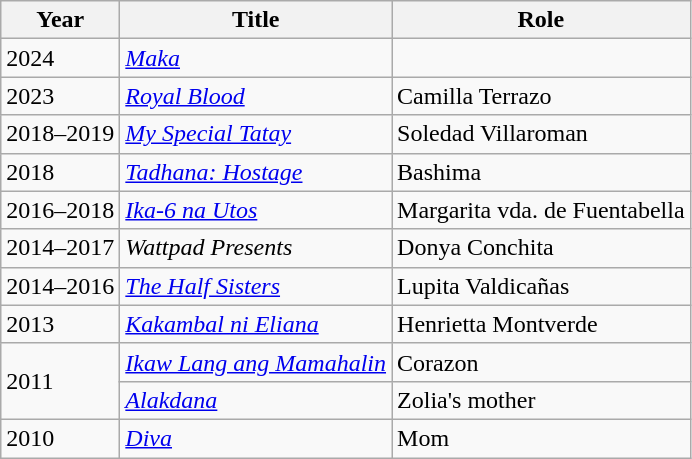<table class="wikitable sortable">
<tr>
<th>Year</th>
<th>Title</th>
<th>Role</th>
</tr>
<tr>
<td>2024</td>
<td><em><a href='#'>Maka</a></em></td>
<td></td>
</tr>
<tr>
<td>2023</td>
<td><a href='#'><em>Royal Blood</em></a></td>
<td>Camilla Terrazo</td>
</tr>
<tr>
<td>2018–2019</td>
<td><em><a href='#'>My Special Tatay</a></em></td>
<td>Soledad Villaroman</td>
</tr>
<tr>
<td>2018</td>
<td><a href='#'><em>Tadhana: Hostage</em></a></td>
<td>Bashima</td>
</tr>
<tr>
<td>2016–2018</td>
<td><em><a href='#'>Ika-6 na Utos</a></em></td>
<td>Margarita vda. de Fuentabella</td>
</tr>
<tr>
<td>2014–2017</td>
<td><em>Wattpad Presents</em></td>
<td>Donya Conchita</td>
</tr>
<tr>
<td>2014–2016</td>
<td><em><a href='#'>The Half Sisters</a></em></td>
<td>Lupita Valdicañas</td>
</tr>
<tr>
<td>2013</td>
<td><em><a href='#'>Kakambal ni Eliana</a></em></td>
<td>Henrietta Montverde</td>
</tr>
<tr>
<td rowspan="2">2011</td>
<td><em><a href='#'>Ikaw Lang ang Mamahalin</a></em></td>
<td>Corazon</td>
</tr>
<tr>
<td><em><a href='#'>Alakdana</a></em></td>
<td>Zolia's mother</td>
</tr>
<tr>
<td>2010</td>
<td><a href='#'><em>Diva</em></a></td>
<td>Mom</td>
</tr>
</table>
